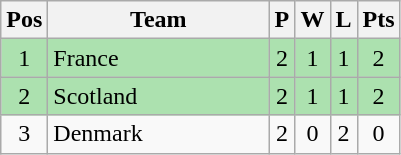<table class="wikitable" style="font-size: 100%">
<tr>
<th width=20>Pos</th>
<th width=140>Team</th>
<th width=10>P</th>
<th width=10>W</th>
<th width=10>L</th>
<th width=20>Pts</th>
</tr>
<tr align=center style="background:#ACE1AF;">
<td>1</td>
<td align="left"> France</td>
<td>2</td>
<td>1</td>
<td>1</td>
<td>2</td>
</tr>
<tr align=center style="background:#ACE1AF;">
<td>2</td>
<td align="left"> Scotland</td>
<td>2</td>
<td>1</td>
<td>1</td>
<td>2</td>
</tr>
<tr align=center>
<td>3</td>
<td align="left"> Denmark</td>
<td>2</td>
<td>0</td>
<td>2</td>
<td>0</td>
</tr>
</table>
